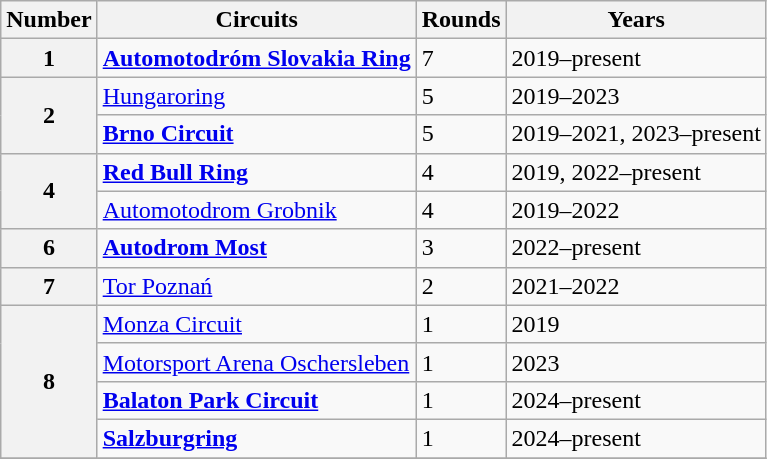<table class="wikitable" style="text-align=center">
<tr>
<th>Number</th>
<th>Circuits</th>
<th>Rounds</th>
<th>Years</th>
</tr>
<tr>
<th>1</th>
<td> <strong><a href='#'>Automotodróm Slovakia Ring</a></strong></td>
<td>7</td>
<td>2019–present</td>
</tr>
<tr>
<th rowspan=2>2</th>
<td> <a href='#'>Hungaroring</a></td>
<td>5</td>
<td>2019–2023</td>
</tr>
<tr>
<td> <strong><a href='#'>Brno Circuit</a></strong></td>
<td>5</td>
<td>2019–2021, 2023–present</td>
</tr>
<tr>
<th rowspan=2>4</th>
<td> <strong><a href='#'>Red Bull Ring</a></strong></td>
<td>4</td>
<td>2019, 2022–present</td>
</tr>
<tr>
<td> <a href='#'>Automotodrom Grobnik</a></td>
<td>4</td>
<td>2019–2022</td>
</tr>
<tr>
<th>6</th>
<td> <strong><a href='#'>Autodrom Most</a></strong></td>
<td>3</td>
<td>2022–present</td>
</tr>
<tr>
<th>7</th>
<td> <a href='#'>Tor Poznań</a></td>
<td>2</td>
<td>2021–2022</td>
</tr>
<tr>
<th rowspan=4>8</th>
<td> <a href='#'>Monza Circuit</a></td>
<td>1</td>
<td>2019</td>
</tr>
<tr>
<td> <a href='#'>Motorsport Arena Oschersleben</a></td>
<td>1</td>
<td>2023</td>
</tr>
<tr>
<td> <strong><a href='#'>Balaton Park Circuit</a></strong></td>
<td>1</td>
<td>2024–present</td>
</tr>
<tr>
<td> <strong><a href='#'>Salzburgring</a></strong></td>
<td>1</td>
<td>2024–present</td>
</tr>
<tr>
</tr>
</table>
